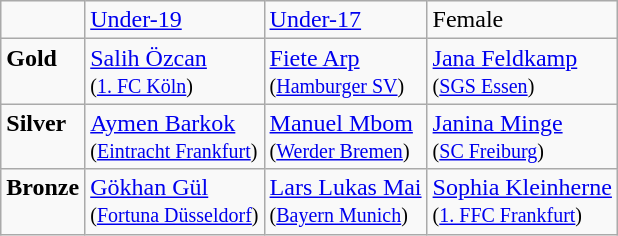<table class="wikitable">
<tr>
<td></td>
<td><a href='#'>Under-19</a></td>
<td><a href='#'>Under-17</a></td>
<td>Female</td>
</tr>
<tr>
<td valign="top"><strong>Gold</strong></td>
<td><a href='#'>Salih Özcan</a> <br><small>(<a href='#'>1. FC Köln</a>)</small></td>
<td><a href='#'>Fiete Arp</a> <br><small>(<a href='#'>Hamburger SV</a>)</small></td>
<td><a href='#'>Jana Feldkamp</a> <br><small>(<a href='#'>SGS Essen</a>)</small></td>
</tr>
<tr>
<td valign="top"><strong>Silver</strong></td>
<td><a href='#'>Aymen Barkok</a> <br><small>(<a href='#'>Eintracht Frankfurt</a>)</small></td>
<td><a href='#'>Manuel Mbom</a> <br><small>(<a href='#'>Werder Bremen</a>)</small></td>
<td><a href='#'>Janina Minge</a> <br><small>(<a href='#'>SC Freiburg</a>)</small></td>
</tr>
<tr>
<td valign="top"><strong>Bronze</strong></td>
<td><a href='#'>Gökhan Gül</a> <br><small>(<a href='#'>Fortuna Düsseldorf</a>)</small></td>
<td><a href='#'>Lars Lukas Mai</a> <br><small>(<a href='#'>Bayern Munich</a>)</small></td>
<td><a href='#'>Sophia Kleinherne</a> <br><small>(<a href='#'>1. FFC Frankfurt</a>)</small></td>
</tr>
</table>
